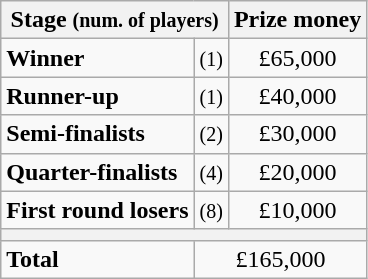<table class="wikitable">
<tr>
<th colspan=2>Stage <small>(num. of players)</small></th>
<th>Prize money</th>
</tr>
<tr>
<td><strong>Winner</strong></td>
<td align=center><small>(1)</small></td>
<td align=center>£65,000</td>
</tr>
<tr>
<td><strong>Runner-up</strong></td>
<td align=center><small>(1)</small></td>
<td align=center>£40,000</td>
</tr>
<tr>
<td><strong>Semi-finalists</strong></td>
<td align=center><small>(2)</small></td>
<td align=center>£30,000</td>
</tr>
<tr>
<td><strong>Quarter-finalists</strong></td>
<td align=center><small>(4)</small></td>
<td align=center>£20,000</td>
</tr>
<tr>
<td><strong>First round losers</strong></td>
<td align=center><small>(8)</small></td>
<td align=center>£10,000</td>
</tr>
<tr>
<th colspan=3></th>
</tr>
<tr>
<td><strong>Total</strong></td>
<td align=center colspan=2>£165,000</td>
</tr>
</table>
